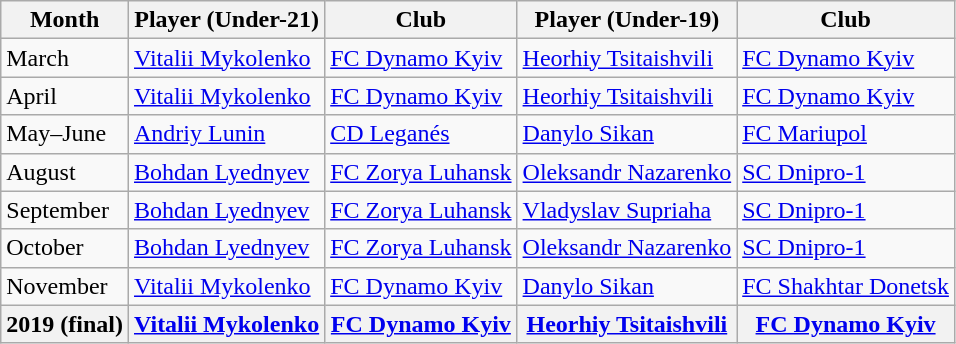<table class="wikitable">
<tr>
<th>Month</th>
<th>Player (Under-21)</th>
<th>Club</th>
<th>Player (Under-19)</th>
<th>Club</th>
</tr>
<tr>
<td>March</td>
<td><a href='#'>Vitalii Mykolenko</a></td>
<td><a href='#'>FC Dynamo Kyiv</a></td>
<td><a href='#'>Heorhiy Tsitaishvili</a></td>
<td><a href='#'>FC Dynamo Kyiv</a></td>
</tr>
<tr>
<td>April</td>
<td><a href='#'>Vitalii Mykolenko</a></td>
<td><a href='#'>FC Dynamo Kyiv</a></td>
<td><a href='#'>Heorhiy Tsitaishvili</a></td>
<td><a href='#'>FC Dynamo Kyiv</a></td>
</tr>
<tr>
<td>May–June</td>
<td><a href='#'>Andriy Lunin</a></td>
<td><a href='#'>CD Leganés</a></td>
<td><a href='#'>Danylo Sikan</a></td>
<td><a href='#'>FC Mariupol</a></td>
</tr>
<tr>
<td>August</td>
<td><a href='#'>Bohdan Lyednyev</a></td>
<td><a href='#'>FC Zorya Luhansk</a></td>
<td><a href='#'>Oleksandr Nazarenko</a></td>
<td><a href='#'>SC Dnipro-1</a></td>
</tr>
<tr>
<td>September</td>
<td><a href='#'>Bohdan Lyednyev</a></td>
<td><a href='#'>FC Zorya Luhansk</a></td>
<td><a href='#'>Vladyslav Supriaha</a></td>
<td><a href='#'>SC Dnipro-1</a></td>
</tr>
<tr>
<td>October</td>
<td><a href='#'>Bohdan Lyednyev</a></td>
<td><a href='#'>FC Zorya Luhansk</a></td>
<td><a href='#'>Oleksandr Nazarenko</a></td>
<td><a href='#'>SC Dnipro-1</a></td>
</tr>
<tr>
<td>November</td>
<td><a href='#'>Vitalii Mykolenko</a></td>
<td><a href='#'>FC Dynamo Kyiv</a></td>
<td><a href='#'>Danylo Sikan</a></td>
<td><a href='#'>FC Shakhtar Donetsk</a></td>
</tr>
<tr>
<th>2019 (final)</th>
<th><a href='#'>Vitalii Mykolenko</a></th>
<th><a href='#'>FC Dynamo Kyiv</a></th>
<th><a href='#'>Heorhiy Tsitaishvili</a></th>
<th><a href='#'>FC Dynamo Kyiv</a></th>
</tr>
</table>
